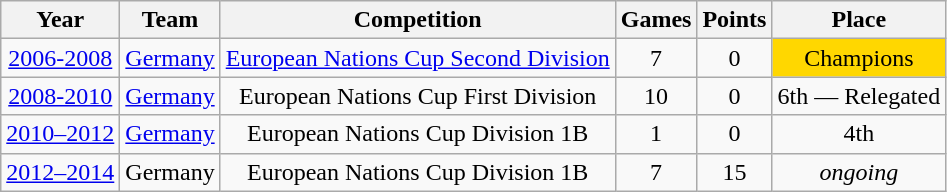<table class="wikitable">
<tr>
<th>Year</th>
<th>Team</th>
<th>Competition</th>
<th>Games</th>
<th>Points</th>
<th>Place</th>
</tr>
<tr align="center">
<td><a href='#'>2006-2008</a></td>
<td><a href='#'>Germany</a></td>
<td><a href='#'>European Nations Cup Second Division</a></td>
<td>7</td>
<td>0</td>
<td bgcolor="#FFD700">Champions</td>
</tr>
<tr align="center">
<td><a href='#'>2008-2010</a></td>
<td><a href='#'>Germany</a></td>
<td>European Nations Cup First Division</td>
<td>10</td>
<td>0</td>
<td>6th — Relegated</td>
</tr>
<tr align="center">
<td><a href='#'>2010–2012</a></td>
<td><a href='#'>Germany</a></td>
<td>European Nations Cup Division 1B</td>
<td>1</td>
<td>0</td>
<td>4th</td>
</tr>
<tr align="center">
<td><a href='#'>2012–2014</a></td>
<td>Germany</td>
<td>European Nations Cup Division 1B</td>
<td>7</td>
<td>15</td>
<td><em>ongoing</em></td>
</tr>
</table>
